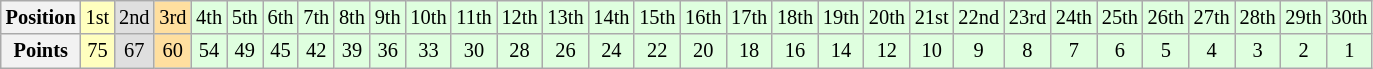<table class="wikitable" style="font-size:85%; text-align: center;">
<tr>
<th>Position</th>
<td style="background:#FFFFBF;">1st</td>
<td style="background:#DFDFDF;">2nd</td>
<td style="background:#FFDF9F;">3rd</td>
<td style="background:#DFFFDF;">4th</td>
<td style="background:#DFFFDF;">5th</td>
<td style="background:#DFFFDF;">6th</td>
<td style="background:#DFFFDF;">7th</td>
<td style="background:#DFFFDF;">8th</td>
<td style="background:#DFFFDF;">9th</td>
<td style="background:#DFFFDF;">10th</td>
<td style="background:#DFFFDF;">11th</td>
<td style="background:#DFFFDF;">12th</td>
<td style="background:#DFFFDF;">13th</td>
<td style="background:#DFFFDF;">14th</td>
<td style="background:#DFFFDF;">15th</td>
<td style="background:#DFFFDF;">16th</td>
<td style="background:#DFFFDF;">17th</td>
<td style="background:#DFFFDF;">18th</td>
<td style="background:#DFFFDF;">19th</td>
<td style="background:#DFFFDF;">20th</td>
<td style="background:#DFFFDF;">21st</td>
<td style="background:#DFFFDF;">22nd</td>
<td style="background:#DFFFDF;">23rd</td>
<td style="background:#DFFFDF;">24th</td>
<td style="background:#DFFFDF;">25th</td>
<td style="background:#DFFFDF;">26th</td>
<td style="background:#DFFFDF;">27th</td>
<td style="background:#DFFFDF;">28th</td>
<td style="background:#DFFFDF;">29th</td>
<td style="background:#DFFFDF;">30th</td>
</tr>
<tr>
<th>Points</th>
<td style="background:#FFFFBF;">75</td>
<td style="background:#DFDFDF;">67</td>
<td style="background:#FFDF9F;">60</td>
<td style="background:#DFFFDF;">54</td>
<td style="background:#DFFFDF;">49</td>
<td style="background:#DFFFDF;">45</td>
<td style="background:#DFFFDF;">42</td>
<td style="background:#DFFFDF;">39</td>
<td style="background:#DFFFDF;">36</td>
<td style="background:#DFFFDF;">33</td>
<td style="background:#DFFFDF;">30</td>
<td style="background:#DFFFDF;">28</td>
<td style="background:#DFFFDF;">26</td>
<td style="background:#DFFFDF;">24</td>
<td style="background:#DFFFDF;">22</td>
<td style="background:#DFFFDF;">20</td>
<td style="background:#DFFFDF;">18</td>
<td style="background:#DFFFDF;">16</td>
<td style="background:#DFFFDF;">14</td>
<td style="background:#DFFFDF;">12</td>
<td style="background:#DFFFDF;">10</td>
<td style="background:#DFFFDF;">9</td>
<td style="background:#DFFFDF;">8</td>
<td style="background:#DFFFDF;">7</td>
<td style="background:#DFFFDF;">6</td>
<td style="background:#DFFFDF;">5</td>
<td style="background:#DFFFDF;">4</td>
<td style="background:#DFFFDF;">3</td>
<td style="background:#DFFFDF;">2</td>
<td style="background:#DFFFDF;">1</td>
</tr>
</table>
